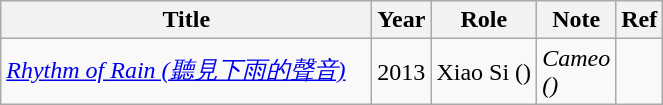<table class="wikitable">
<tr>
<th style=width:15em;">Title</th>
<th>Year</th>
<th>Role</th>
<th>Note</th>
<th>Ref</th>
</tr>
<tr>
<td><em><a href='#'>Rhythm of Rain (聽見下雨的聲音)</a></em></td>
<td>2013</td>
<td>Xiao Si ()</td>
<td><em>Cameo <br>()</em></td>
<td rowspan="1"></td>
</tr>
</table>
